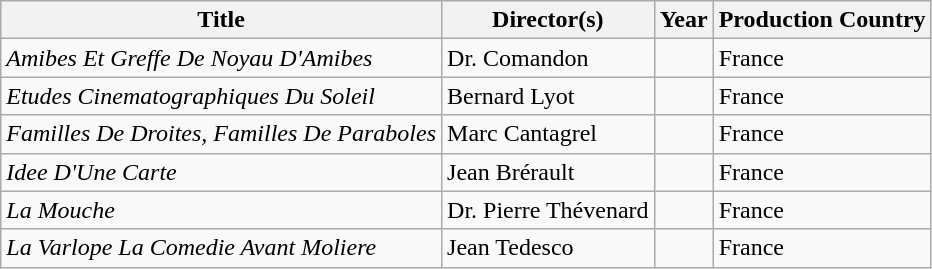<table class="wikitable sortable">
<tr>
<th>Title</th>
<th>Director(s)</th>
<th>Year</th>
<th>Production Country</th>
</tr>
<tr>
<td><em>Amibes Et Greffe De Noyau D'Amibes</em></td>
<td>Dr. Comandon</td>
<td></td>
<td>France</td>
</tr>
<tr>
<td><em>Etudes Cinematographiques Du Soleil</em></td>
<td>Bernard Lyot</td>
<td></td>
<td>France</td>
</tr>
<tr>
<td><em>Familles De Droites, Familles De Paraboles</em></td>
<td>Marc Cantagrel</td>
<td></td>
<td>France</td>
</tr>
<tr>
<td><em>Idee D'Une Carte</em></td>
<td>Jean Brérault</td>
<td></td>
<td>France</td>
</tr>
<tr>
<td><em>La Mouche</em></td>
<td>Dr. Pierre Thévenard</td>
<td></td>
<td>France</td>
</tr>
<tr>
<td><em>La Varlope La Comedie Avant Moliere</em></td>
<td>Jean Tedesco</td>
<td></td>
<td>France</td>
</tr>
</table>
